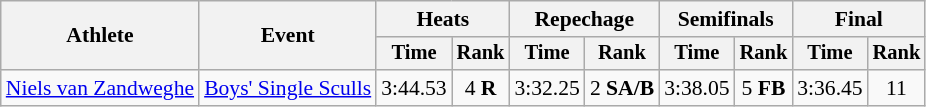<table class="wikitable" style="font-size:90%">
<tr>
<th rowspan="2">Athlete</th>
<th rowspan="2">Event</th>
<th colspan="2">Heats</th>
<th colspan="2">Repechage</th>
<th colspan="2">Semifinals</th>
<th colspan="2">Final</th>
</tr>
<tr style="font-size:95%">
<th>Time</th>
<th>Rank</th>
<th>Time</th>
<th>Rank</th>
<th>Time</th>
<th>Rank</th>
<th>Time</th>
<th>Rank</th>
</tr>
<tr align=center>
<td align=left><a href='#'>Niels van Zandweghe</a></td>
<td align=left><a href='#'>Boys' Single Sculls</a></td>
<td>3:44.53</td>
<td>4 <strong>R</strong></td>
<td>3:32.25</td>
<td>2 <strong>SA/B</strong></td>
<td>3:38.05</td>
<td>5 <strong>FB</strong></td>
<td>3:36.45</td>
<td>11</td>
</tr>
</table>
